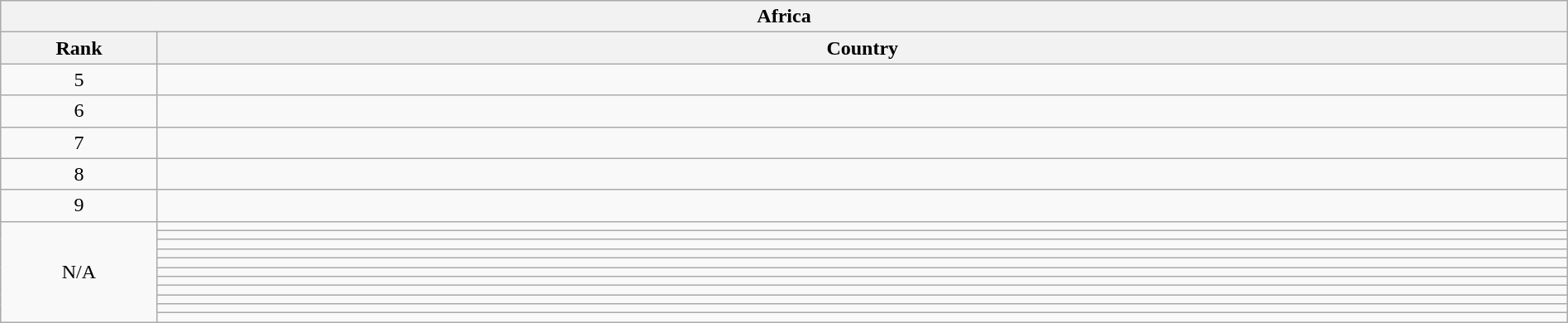<table class="wikitable sortable" style="text-align: center" width=100%>
<tr>
<th colspan=2 align="center">Africa</th>
</tr>
<tr>
<th width=10% align="center">Rank</th>
<th width=90% align="center">Country</th>
</tr>
<tr>
<td>5</td>
<td align="left"></td>
</tr>
<tr>
<td>6</td>
<td align="left"></td>
</tr>
<tr>
<td>7</td>
<td align="left"></td>
</tr>
<tr>
<td>8</td>
<td align="left"></td>
</tr>
<tr>
<td>9</td>
<td align="left"></td>
</tr>
<tr>
<td rowspan=11>N/A</td>
<td align="left"></td>
</tr>
<tr>
<td align="left"></td>
</tr>
<tr>
<td align="left"></td>
</tr>
<tr>
<td align="left"></td>
</tr>
<tr>
<td align="left"></td>
</tr>
<tr>
<td align="left"></td>
</tr>
<tr>
<td align="left"></td>
</tr>
<tr>
<td align="left"></td>
</tr>
<tr>
<td align="left"></td>
</tr>
<tr>
<td align="left"></td>
</tr>
<tr>
<td align="left"></td>
</tr>
</table>
